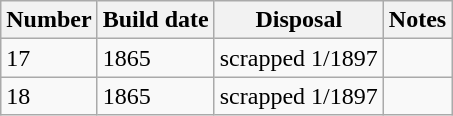<table class="wikitable">
<tr>
<th>Number</th>
<th>Build date</th>
<th>Disposal</th>
<th>Notes</th>
</tr>
<tr>
<td>17</td>
<td>1865</td>
<td>scrapped 1/1897</td>
<td></td>
</tr>
<tr>
<td>18</td>
<td>1865</td>
<td>scrapped 1/1897</td>
<td></td>
</tr>
</table>
